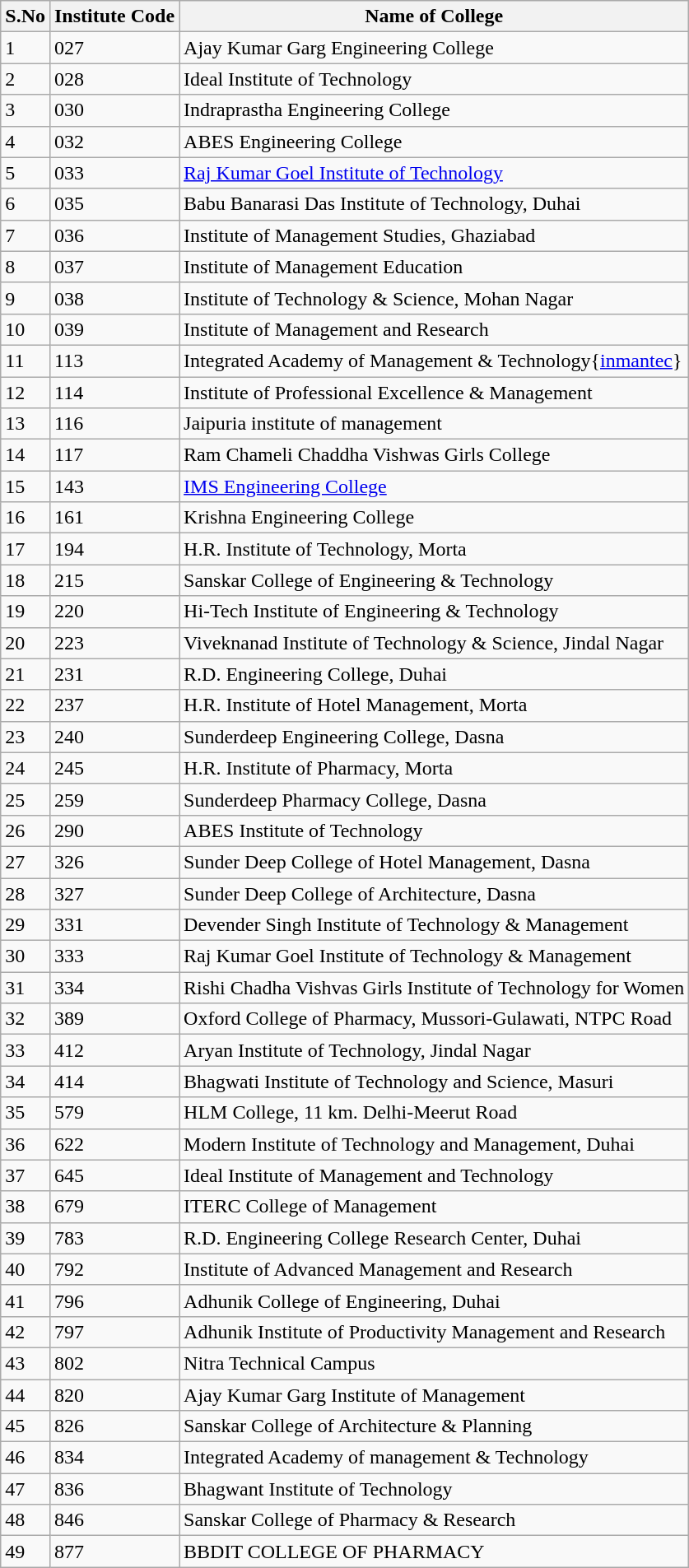<table class="wikitable sortable">
<tr>
<th>S.No</th>
<th>Institute Code</th>
<th>Name of College</th>
</tr>
<tr>
<td>1</td>
<td>027</td>
<td>Ajay Kumar Garg Engineering College</td>
</tr>
<tr>
<td>2</td>
<td>028</td>
<td>Ideal Institute of Technology</td>
</tr>
<tr>
<td>3</td>
<td>030</td>
<td>Indraprastha Engineering College</td>
</tr>
<tr>
<td>4</td>
<td>032</td>
<td>ABES Engineering College</td>
</tr>
<tr>
<td>5</td>
<td>033</td>
<td><a href='#'>Raj Kumar Goel Institute of Technology</a></td>
</tr>
<tr>
<td>6</td>
<td>035</td>
<td>Babu Banarasi Das Institute of Technology, Duhai</td>
</tr>
<tr>
<td>7</td>
<td>036</td>
<td>Institute of Management Studies, Ghaziabad</td>
</tr>
<tr>
<td>8</td>
<td>037</td>
<td>Institute of Management Education</td>
</tr>
<tr>
<td>9</td>
<td>038</td>
<td>Institute of Technology & Science, Mohan Nagar</td>
</tr>
<tr>
<td>10</td>
<td>039</td>
<td>Institute of Management and Research</td>
</tr>
<tr>
<td>11</td>
<td>113</td>
<td>Integrated Academy of Management & Technology{<a href='#'>inmantec</a>}</td>
</tr>
<tr>
<td>12</td>
<td>114</td>
<td>Institute of Professional Excellence & Management</td>
</tr>
<tr>
<td>13</td>
<td>116</td>
<td>Jaipuria institute of management</td>
</tr>
<tr>
<td>14</td>
<td>117</td>
<td>Ram Chameli Chaddha Vishwas Girls College</td>
</tr>
<tr>
<td>15</td>
<td>143</td>
<td><a href='#'>IMS Engineering College</a></td>
</tr>
<tr>
<td>16</td>
<td>161</td>
<td>Krishna Engineering College</td>
</tr>
<tr>
<td>17</td>
<td>194</td>
<td>H.R. Institute of Technology, Morta</td>
</tr>
<tr>
<td>18</td>
<td>215</td>
<td>Sanskar College of Engineering & Technology</td>
</tr>
<tr>
<td>19</td>
<td>220</td>
<td>Hi-Tech Institute of Engineering & Technology</td>
</tr>
<tr>
<td>20</td>
<td>223</td>
<td>Viveknanad Institute of Technology & Science, Jindal Nagar</td>
</tr>
<tr>
<td>21</td>
<td>231</td>
<td>R.D. Engineering College, Duhai</td>
</tr>
<tr>
<td>22</td>
<td>237</td>
<td>H.R. Institute of Hotel Management, Morta</td>
</tr>
<tr>
<td>23</td>
<td>240</td>
<td>Sunderdeep Engineering College, Dasna</td>
</tr>
<tr>
<td>24</td>
<td>245</td>
<td>H.R. Institute of Pharmacy, Morta</td>
</tr>
<tr>
<td>25</td>
<td>259</td>
<td>Sunderdeep Pharmacy College, Dasna</td>
</tr>
<tr>
<td>26</td>
<td>290</td>
<td>ABES Institute of Technology</td>
</tr>
<tr>
<td>27</td>
<td>326</td>
<td>Sunder Deep College of Hotel Management, Dasna</td>
</tr>
<tr>
<td>28</td>
<td>327</td>
<td>Sunder Deep College of Architecture, Dasna</td>
</tr>
<tr>
<td>29</td>
<td>331</td>
<td>Devender Singh Institute of Technology & Management</td>
</tr>
<tr>
<td>30</td>
<td>333</td>
<td>Raj Kumar Goel Institute of Technology & Management</td>
</tr>
<tr>
<td>31</td>
<td>334</td>
<td>Rishi Chadha Vishvas Girls Institute of Technology for Women</td>
</tr>
<tr>
<td>32</td>
<td>389</td>
<td>Oxford College of Pharmacy, Mussori-Gulawati, NTPC Road</td>
</tr>
<tr>
<td>33</td>
<td>412</td>
<td>Aryan Institute of Technology, Jindal Nagar</td>
</tr>
<tr>
<td>34</td>
<td>414</td>
<td>Bhagwati Institute of Technology and Science, Masuri</td>
</tr>
<tr>
<td>35</td>
<td>579</td>
<td>HLM College, 11 km. Delhi-Meerut Road</td>
</tr>
<tr>
<td>36</td>
<td>622</td>
<td>Modern Institute of Technology and Management, Duhai</td>
</tr>
<tr>
<td>37</td>
<td>645</td>
<td>Ideal Institute of Management and Technology</td>
</tr>
<tr>
<td>38</td>
<td>679</td>
<td>ITERC College of Management</td>
</tr>
<tr>
<td>39</td>
<td>783</td>
<td>R.D. Engineering College Research Center, Duhai</td>
</tr>
<tr>
<td>40</td>
<td>792</td>
<td>Institute of Advanced Management and Research</td>
</tr>
<tr>
<td>41</td>
<td>796</td>
<td>Adhunik College of Engineering, Duhai</td>
</tr>
<tr>
<td>42</td>
<td>797</td>
<td>Adhunik Institute of Productivity Management and Research</td>
</tr>
<tr>
<td>43</td>
<td>802</td>
<td>Nitra Technical Campus</td>
</tr>
<tr>
<td>44</td>
<td>820</td>
<td>Ajay Kumar Garg Institute of Management</td>
</tr>
<tr>
<td>45</td>
<td>826</td>
<td>Sanskar College of Architecture & Planning</td>
</tr>
<tr>
<td>46</td>
<td>834</td>
<td>Integrated Academy of management & Technology</td>
</tr>
<tr>
<td>47</td>
<td>836</td>
<td>Bhagwant Institute of Technology</td>
</tr>
<tr>
<td>48</td>
<td>846</td>
<td>Sanskar College of Pharmacy & Research</td>
</tr>
<tr>
<td>49</td>
<td>877</td>
<td>BBDIT COLLEGE OF PHARMACY</td>
</tr>
</table>
